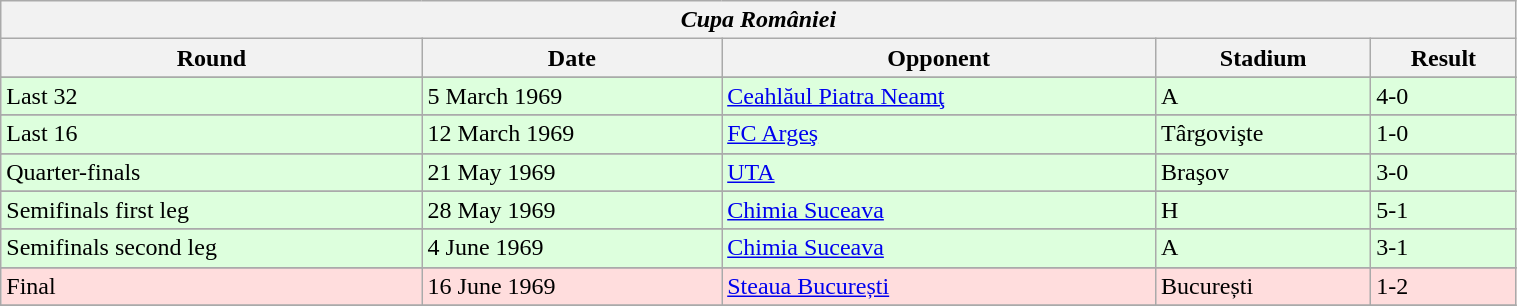<table class="wikitable" style="width:80%;">
<tr>
<th colspan="5" style="text-align:center;"><em>Cupa României</em></th>
</tr>
<tr>
<th>Round</th>
<th>Date</th>
<th>Opponent</th>
<th>Stadium</th>
<th>Result</th>
</tr>
<tr>
</tr>
<tr bgcolor="#ddffdd">
<td>Last 32</td>
<td>5 March 1969</td>
<td><a href='#'>Ceahlăul Piatra Neamţ</a></td>
<td>A</td>
<td>4-0</td>
</tr>
<tr>
</tr>
<tr bgcolor="#ddffdd">
<td>Last 16</td>
<td>12 March 1969</td>
<td><a href='#'>FC Argeş</a></td>
<td>Târgovişte</td>
<td>1-0</td>
</tr>
<tr>
</tr>
<tr bgcolor="#ddffdd">
<td>Quarter-finals</td>
<td>21 May 1969</td>
<td><a href='#'>UTA</a></td>
<td>Braşov</td>
<td>3-0</td>
</tr>
<tr>
</tr>
<tr bgcolor="#ddffdd">
<td>Semifinals first leg</td>
<td>28 May 1969</td>
<td><a href='#'>Chimia Suceava</a></td>
<td>H</td>
<td>5-1</td>
</tr>
<tr>
</tr>
<tr bgcolor="#ddffdd">
<td>Semifinals second leg</td>
<td>4 June 1969</td>
<td><a href='#'>Chimia Suceava</a></td>
<td>A</td>
<td>3-1</td>
</tr>
<tr>
</tr>
<tr bgcolor="#ffdddd">
<td>Final</td>
<td>16 June 1969</td>
<td><a href='#'>Steaua București</a></td>
<td>București</td>
<td>1-2</td>
</tr>
<tr>
</tr>
</table>
